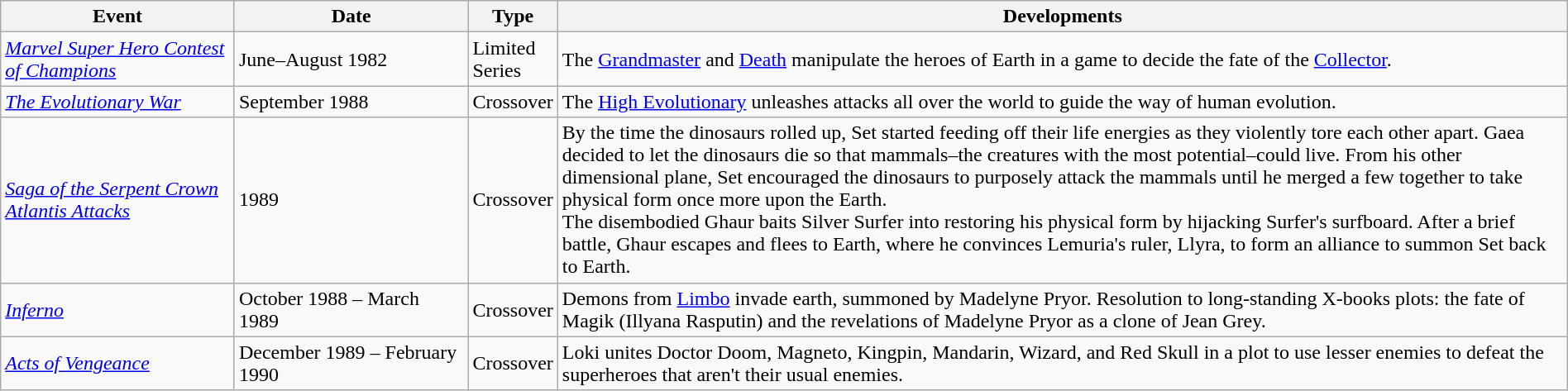<table class="wikitable" style="width:100%;">
<tr>
<th width=15%>Event</th>
<th width=15%>Date</th>
<th width=5%>Type</th>
<th width=70%>Developments</th>
</tr>
<tr>
<td><em><a href='#'>Marvel Super Hero Contest of Champions</a></em></td>
<td>June–August 1982</td>
<td>Limited Series</td>
<td>The <a href='#'>Grandmaster</a> and <a href='#'>Death</a> manipulate the heroes of Earth in a game to decide the fate of the <a href='#'>Collector</a>.</td>
</tr>
<tr>
<td><em><a href='#'>The Evolutionary War</a></em></td>
<td>September 1988</td>
<td>Crossover</td>
<td>The <a href='#'>High Evolutionary</a> unleashes attacks all over the world to guide the way of human evolution.</td>
</tr>
<tr>
<td><em><a href='#'>Saga of the Serpent Crown</a></em><br><em><a href='#'>Atlantis Attacks</a></em></td>
<td>1989</td>
<td>Crossover</td>
<td>By the time the dinosaurs rolled up, Set started feeding off their life energies as they violently tore each other apart. Gaea decided to let the dinosaurs die so that mammals–the creatures with the most potential–could live. From his other dimensional plane, Set encouraged the dinosaurs to purposely attack the mammals until he merged a few together to take physical form once more upon the Earth.<br>The disembodied Ghaur baits Silver Surfer into restoring his physical form by hijacking Surfer's surfboard. After a brief battle, Ghaur escapes and flees to Earth, where he convinces Lemuria's ruler, Llyra, to form an alliance to summon Set back to Earth.</td>
</tr>
<tr>
<td><em><a href='#'>Inferno</a></em></td>
<td>October 1988 – March 1989</td>
<td>Crossover</td>
<td>Demons from <a href='#'>Limbo</a> invade earth, summoned by Madelyne Pryor. Resolution to long-standing X-books plots: the fate of Magik (Illyana Rasputin) and the revelations of Madelyne Pryor as a clone of Jean Grey.</td>
</tr>
<tr>
<td><em><a href='#'>Acts of Vengeance</a></em></td>
<td>December 1989 – February 1990</td>
<td>Crossover</td>
<td>Loki unites Doctor Doom, Magneto, Kingpin, Mandarin, Wizard, and Red Skull in a plot to use lesser enemies to defeat the superheroes that aren't their usual enemies.</td>
</tr>
</table>
